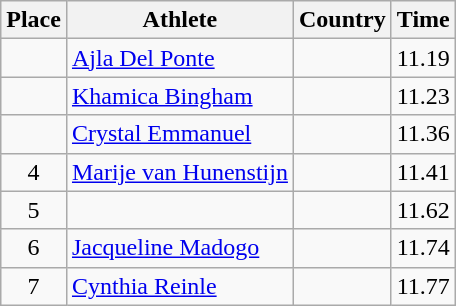<table class="wikitable">
<tr>
<th>Place</th>
<th>Athlete</th>
<th>Country</th>
<th>Time</th>
</tr>
<tr>
<td align=center></td>
<td><a href='#'>Ajla Del Ponte</a></td>
<td></td>
<td>11.19</td>
</tr>
<tr>
<td align=center></td>
<td><a href='#'>Khamica Bingham</a></td>
<td></td>
<td>11.23</td>
</tr>
<tr>
<td align=center></td>
<td><a href='#'>Crystal Emmanuel</a></td>
<td></td>
<td>11.36</td>
</tr>
<tr>
<td align=center>4</td>
<td><a href='#'>Marije van Hunenstijn</a></td>
<td></td>
<td>11.41</td>
</tr>
<tr>
<td align=center>5</td>
<td></td>
<td></td>
<td>11.62</td>
</tr>
<tr>
<td align=center>6</td>
<td><a href='#'>Jacqueline Madogo</a></td>
<td></td>
<td>11.74</td>
</tr>
<tr>
<td align=center>7</td>
<td><a href='#'>Cynthia Reinle</a></td>
<td></td>
<td>11.77</td>
</tr>
</table>
